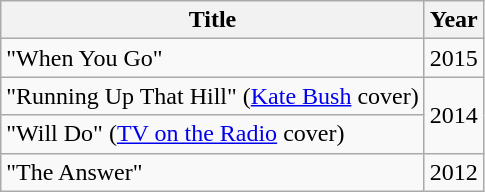<table class="wikitable">
<tr>
<th style="text-align: center; font-weight: bold;">Title</th>
<th style="text-align: center; font-weight: bold;">Year</th>
</tr>
<tr>
<td>"When You Go"</td>
<td>2015</td>
</tr>
<tr>
<td>"Running Up That Hill" (<a href='#'>Kate Bush</a> cover)</td>
<td rowspan="2">2014</td>
</tr>
<tr>
<td>"Will Do" (<a href='#'>TV on the Radio</a> cover)</td>
</tr>
<tr>
<td>"The Answer"</td>
<td>2012</td>
</tr>
</table>
